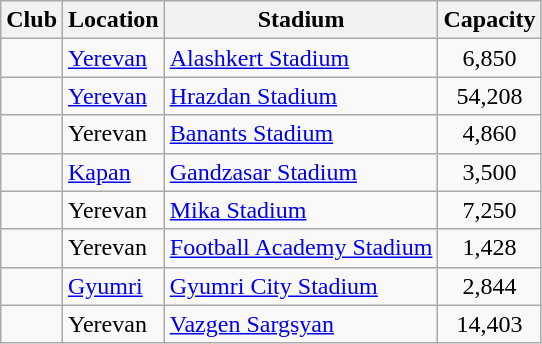<table class="wikitable sortable">
<tr>
<th>Club</th>
<th>Location</th>
<th>Stadium</th>
<th>Capacity</th>
</tr>
<tr>
<td></td>
<td><a href='#'>Yerevan</a></td>
<td><a href='#'>Alashkert Stadium</a></td>
<td align="center">6,850</td>
</tr>
<tr>
<td></td>
<td><a href='#'>Yerevan</a></td>
<td><a href='#'>Hrazdan Stadium</a></td>
<td align="center">54,208</td>
</tr>
<tr>
<td></td>
<td>Yerevan</td>
<td><a href='#'>Banants Stadium</a></td>
<td align="center">4,860</td>
</tr>
<tr>
<td></td>
<td><a href='#'>Kapan</a></td>
<td><a href='#'>Gandzasar Stadium</a></td>
<td align="center">3,500</td>
</tr>
<tr>
<td></td>
<td>Yerevan</td>
<td><a href='#'>Mika Stadium</a></td>
<td align="center">7,250</td>
</tr>
<tr>
<td></td>
<td>Yerevan</td>
<td><a href='#'>Football Academy Stadium</a></td>
<td align="center">1,428</td>
</tr>
<tr>
<td></td>
<td><a href='#'>Gyumri</a></td>
<td><a href='#'>Gyumri City Stadium</a></td>
<td align="center">2,844</td>
</tr>
<tr>
<td></td>
<td>Yerevan</td>
<td><a href='#'>Vazgen Sargsyan</a></td>
<td align="center">14,403</td>
</tr>
</table>
